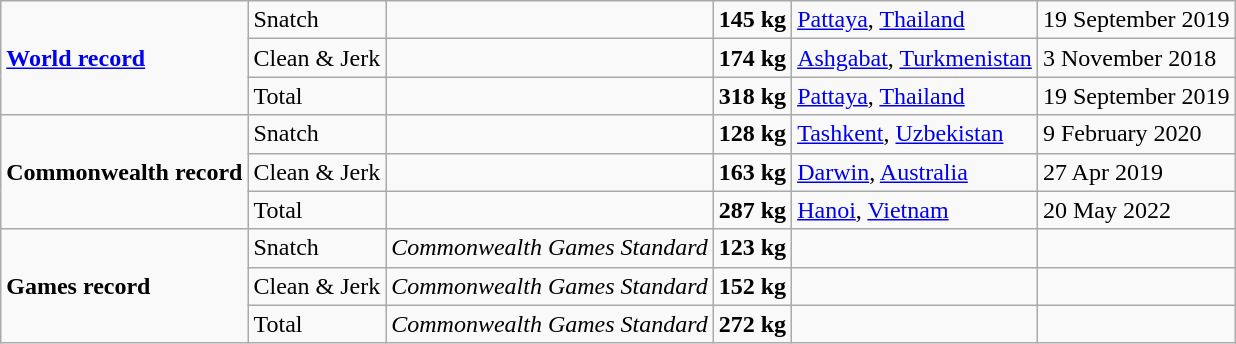<table class="wikitable">
<tr>
<td rowspan=3><strong><a href='#'>World record</a></strong></td>
<td>Snatch</td>
<td></td>
<td><strong>145 kg</strong></td>
<td><a href='#'>Pattaya</a>, <a href='#'>Thailand</a></td>
<td>19 September 2019</td>
</tr>
<tr>
<td>Clean & Jerk</td>
<td></td>
<td><strong>174 kg</strong></td>
<td><a href='#'>Ashgabat</a>, <a href='#'>Turkmenistan</a></td>
<td>3 November 2018</td>
</tr>
<tr>
<td>Total</td>
<td></td>
<td><strong>318 kg</strong></td>
<td><a href='#'>Pattaya</a>, <a href='#'>Thailand</a></td>
<td>19 September 2019</td>
</tr>
<tr>
<td rowspan=3><strong>Commonwealth record</strong></td>
<td>Snatch</td>
<td></td>
<td><strong>128 kg</strong></td>
<td><a href='#'>Tashkent</a>, <a href='#'>Uzbekistan</a></td>
<td>9 February 2020</td>
</tr>
<tr>
<td>Clean & Jerk</td>
<td></td>
<td><strong>163 kg</strong></td>
<td><a href='#'>Darwin</a>, <a href='#'>Australia</a></td>
<td>27 Apr 2019</td>
</tr>
<tr>
<td>Total</td>
<td></td>
<td><strong>287 kg</strong></td>
<td><a href='#'>Hanoi</a>, <a href='#'>Vietnam</a></td>
<td>20 May 2022</td>
</tr>
<tr>
<td rowspan=3><strong>Games record</strong></td>
<td>Snatch</td>
<td><em>Commonwealth Games Standard</em></td>
<td><strong>123 kg</strong></td>
<td></td>
<td></td>
</tr>
<tr>
<td>Clean & Jerk</td>
<td><em>Commonwealth Games Standard</em></td>
<td><strong>152 kg</strong></td>
<td></td>
<td></td>
</tr>
<tr>
<td>Total</td>
<td><em>Commonwealth Games Standard</em></td>
<td><strong>272 kg</strong></td>
<td></td>
<td></td>
</tr>
</table>
